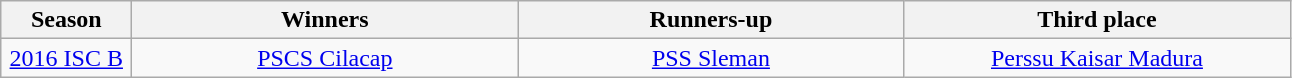<table class="wikitable sortable" style="text-align:center;">
<tr>
<th width="80">Season</th>
<th width="250">Winners</th>
<th width="250">Runners-up</th>
<th width="250">Third place</th>
</tr>
<tr>
<td><a href='#'>2016 ISC B</a></td>
<td><a href='#'>PSCS Cilacap</a></td>
<td><a href='#'>PSS Sleman</a></td>
<td><a href='#'>Perssu Kaisar Madura</a></td>
</tr>
</table>
